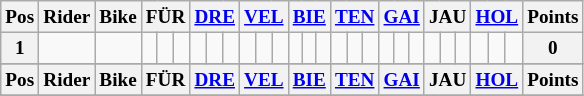<table class="wikitable" style="font-size: 80%; text-align:center">
<tr valign="top">
<th valign="middle">Pos</th>
<th valign="middle">Rider</th>
<th valign="middle">Bike</th>
<th colspan=3>FÜR<br></th>
<th colspan=3><a href='#'>DRE</a><br></th>
<th colspan=3><a href='#'>VEL</a><br></th>
<th colspan=3><a href='#'>BIE</a><br></th>
<th colspan=3><a href='#'>TEN</a><br></th>
<th colspan=3><a href='#'>GAI</a><br></th>
<th colspan=3>JAU<br></th>
<th colspan=3><a href='#'>HOL</a><br></th>
<th valign="middle">Points</th>
</tr>
<tr>
<th>1</th>
<td align=left></td>
<td></td>
<td></td>
<td></td>
<td></td>
<td></td>
<td></td>
<td></td>
<td></td>
<td></td>
<td></td>
<td></td>
<td></td>
<td></td>
<td></td>
<td></td>
<td></td>
<td></td>
<td></td>
<td></td>
<td></td>
<td></td>
<td></td>
<td></td>
<td></td>
<td></td>
<th>0</th>
</tr>
<tr>
</tr>
<tr valign="top">
<th valign="middle">Pos</th>
<th valign="middle">Rider</th>
<th valign="middle">Bike</th>
<th colspan=3>FÜR<br></th>
<th colspan=3><a href='#'>DRE</a><br></th>
<th colspan=3><a href='#'>VEL</a><br></th>
<th colspan=3><a href='#'>BIE</a><br></th>
<th colspan=3><a href='#'>TEN</a><br></th>
<th colspan=3><a href='#'>GAI</a><br></th>
<th colspan=3>JAU<br></th>
<th colspan=3><a href='#'>HOL</a><br></th>
<th valign="middle">Points</th>
</tr>
<tr>
</tr>
</table>
